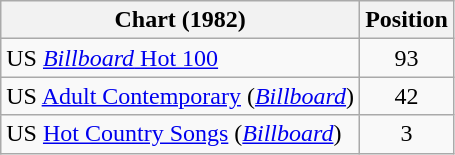<table class="wikitable sortable">
<tr>
<th>Chart (1982)</th>
<th>Position</th>
</tr>
<tr>
<td>US <a href='#'><em>Billboard</em> Hot 100</a></td>
<td align="center">93</td>
</tr>
<tr>
<td>US <a href='#'>Adult Contemporary</a> (<em><a href='#'>Billboard</a></em>)</td>
<td align="center">42</td>
</tr>
<tr>
<td>US <a href='#'>Hot Country Songs</a> (<em><a href='#'>Billboard</a></em>)</td>
<td align="center">3</td>
</tr>
</table>
